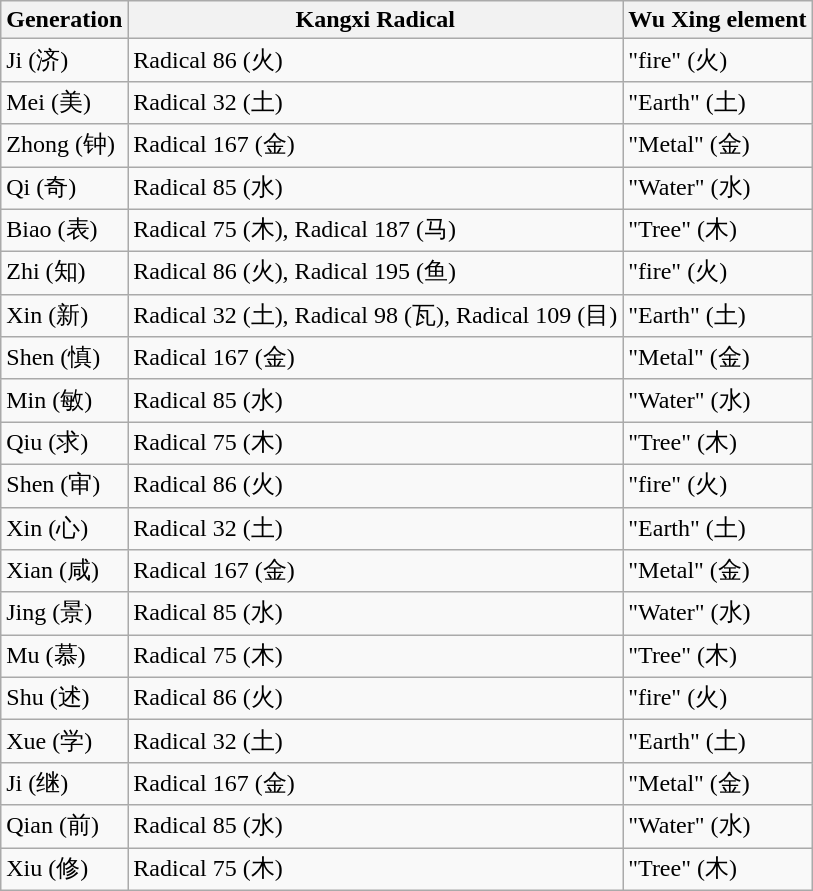<table class="wikitable mw-collapsible">
<tr>
<th>Generation</th>
<th>Kangxi Radical</th>
<th>Wu Xing element</th>
</tr>
<tr>
<td>Ji (济)</td>
<td>Radical 86 (火)</td>
<td>"fire" (火)</td>
</tr>
<tr>
<td>Mei (美)</td>
<td>Radical 32 (土)</td>
<td>"Earth" (土)</td>
</tr>
<tr>
<td>Zhong (钟)</td>
<td>Radical 167 (金)</td>
<td>"Metal" (金)</td>
</tr>
<tr>
<td>Qi (奇)</td>
<td>Radical 85 (水)</td>
<td>"Water" (水)</td>
</tr>
<tr>
<td>Biao (表)</td>
<td>Radical 75 (木), Radical 187 (马)</td>
<td>"Tree" (木)</td>
</tr>
<tr>
<td>Zhi (知)</td>
<td>Radical 86 (火), Radical 195 (鱼)</td>
<td>"fire" (火)</td>
</tr>
<tr>
<td>Xin (新)</td>
<td>Radical 32 (土), Radical 98 (瓦), Radical 109 (目)</td>
<td>"Earth" (土)</td>
</tr>
<tr>
<td>Shen (慎)</td>
<td>Radical 167 (金)</td>
<td>"Metal" (金)</td>
</tr>
<tr>
<td>Min (敏)</td>
<td>Radical 85 (水)</td>
<td>"Water" (水)</td>
</tr>
<tr>
<td>Qiu (求)</td>
<td>Radical 75 (木)</td>
<td>"Tree" (木)</td>
</tr>
<tr>
<td>Shen (审)</td>
<td>Radical 86 (火)</td>
<td>"fire" (火)</td>
</tr>
<tr>
<td>Xin (心)</td>
<td>Radical 32 (土)</td>
<td>"Earth" (土)</td>
</tr>
<tr>
<td>Xian (咸)</td>
<td>Radical 167 (金)</td>
<td>"Metal" (金)</td>
</tr>
<tr>
<td>Jing (景)</td>
<td>Radical 85 (水)</td>
<td>"Water" (水)</td>
</tr>
<tr>
<td>Mu (慕)</td>
<td>Radical 75 (木)</td>
<td>"Tree" (木)</td>
</tr>
<tr>
<td>Shu (述)</td>
<td>Radical 86 (火)</td>
<td>"fire" (火)</td>
</tr>
<tr>
<td>Xue (学)</td>
<td>Radical 32 (土)</td>
<td>"Earth" (土)</td>
</tr>
<tr>
<td>Ji (继)</td>
<td>Radical 167 (金)</td>
<td>"Metal" (金)</td>
</tr>
<tr>
<td>Qian (前)</td>
<td>Radical 85 (水)</td>
<td>"Water" (水)</td>
</tr>
<tr>
<td>Xiu (修)</td>
<td>Radical 75 (木)</td>
<td>"Tree" (木)</td>
</tr>
</table>
